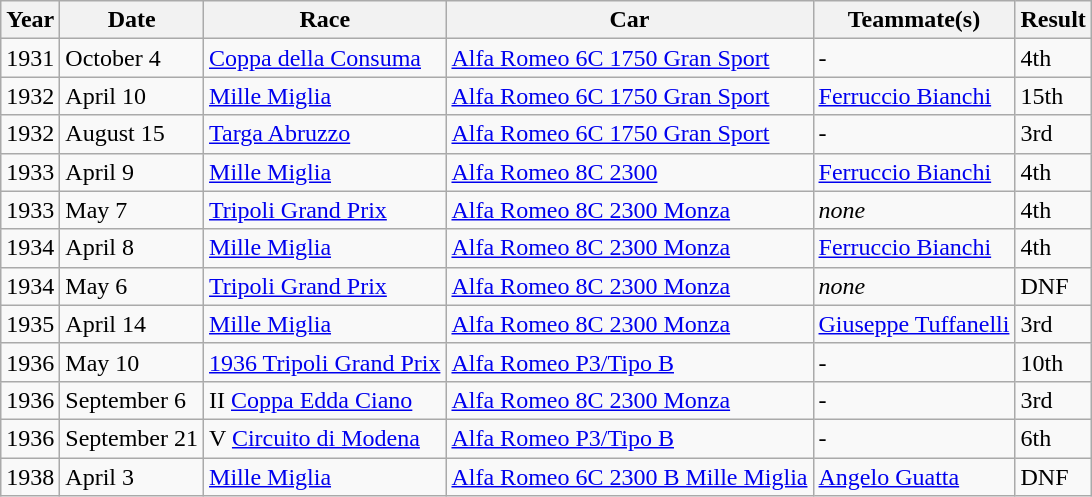<table class="wikitable">
<tr>
<th>Year</th>
<th>Date</th>
<th>Race</th>
<th>Car</th>
<th>Teammate(s)</th>
<th>Result</th>
</tr>
<tr>
<td>1931</td>
<td>October 4</td>
<td><a href='#'>Coppa della Consuma</a></td>
<td><a href='#'>Alfa Romeo 6C 1750 Gran Sport</a></td>
<td>-</td>
<td>4th</td>
</tr>
<tr>
<td>1932</td>
<td>April 10</td>
<td><a href='#'>Mille Miglia</a></td>
<td><a href='#'>Alfa Romeo 6C 1750 Gran Sport</a></td>
<td><a href='#'>Ferruccio Bianchi</a></td>
<td>15th</td>
</tr>
<tr>
<td>1932</td>
<td>August 15</td>
<td><a href='#'>Targa Abruzzo</a></td>
<td><a href='#'>Alfa Romeo 6C 1750 Gran Sport</a></td>
<td>-</td>
<td>3rd</td>
</tr>
<tr>
<td>1933</td>
<td>April 9</td>
<td><a href='#'>Mille Miglia</a></td>
<td><a href='#'>Alfa Romeo 8C 2300</a></td>
<td><a href='#'>Ferruccio Bianchi</a></td>
<td>4th</td>
</tr>
<tr>
<td>1933</td>
<td>May 7</td>
<td><a href='#'>Tripoli Grand Prix</a></td>
<td><a href='#'>Alfa Romeo 8C 2300 Monza</a></td>
<td><em>none</em></td>
<td>4th</td>
</tr>
<tr>
<td>1934</td>
<td>April 8</td>
<td><a href='#'>Mille Miglia</a></td>
<td><a href='#'>Alfa Romeo 8C 2300 Monza</a></td>
<td><a href='#'>Ferruccio Bianchi</a></td>
<td>4th</td>
</tr>
<tr>
<td>1934</td>
<td>May 6</td>
<td><a href='#'>Tripoli Grand Prix</a></td>
<td><a href='#'>Alfa Romeo 8C 2300 Monza</a></td>
<td><em>none</em></td>
<td>DNF</td>
</tr>
<tr>
<td>1935</td>
<td>April 14</td>
<td><a href='#'>Mille Miglia</a></td>
<td><a href='#'>Alfa Romeo 8C 2300 Monza</a></td>
<td><a href='#'>Giuseppe Tuffanelli</a></td>
<td>3rd</td>
</tr>
<tr>
<td>1936</td>
<td>May 10</td>
<td><a href='#'>1936 Tripoli Grand Prix</a></td>
<td><a href='#'>Alfa Romeo P3/Tipo B</a></td>
<td>-</td>
<td>10th</td>
</tr>
<tr>
<td>1936</td>
<td>September 6</td>
<td>II <a href='#'>Coppa Edda Ciano</a></td>
<td><a href='#'>Alfa Romeo 8C 2300 Monza</a></td>
<td>-</td>
<td>3rd</td>
</tr>
<tr>
<td>1936</td>
<td>September 21</td>
<td>V <a href='#'>Circuito di Modena</a></td>
<td><a href='#'>Alfa Romeo P3/Tipo B</a></td>
<td>-</td>
<td>6th</td>
</tr>
<tr>
<td>1938</td>
<td>April 3</td>
<td><a href='#'>Mille Miglia</a></td>
<td><a href='#'>Alfa Romeo 6C 2300 B Mille Miglia</a></td>
<td><a href='#'>Angelo Guatta</a></td>
<td>DNF</td>
</tr>
</table>
